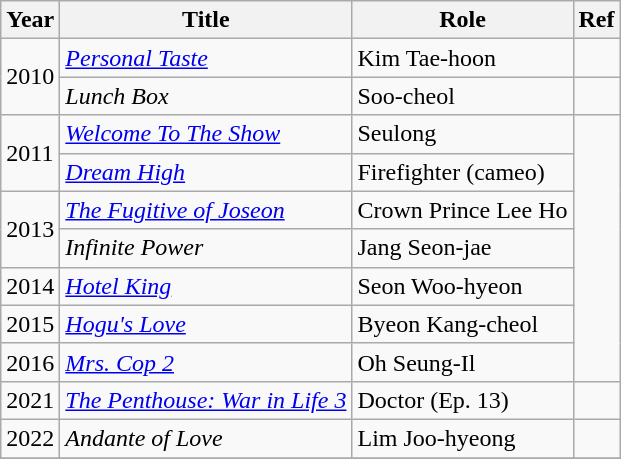<table class="wikitable">
<tr>
<th>Year</th>
<th>Title</th>
<th>Role</th>
<th>Ref</th>
</tr>
<tr>
<td rowspan="2">2010</td>
<td><em><a href='#'>Personal Taste</a></em></td>
<td>Kim Tae-hoon</td>
<td></td>
</tr>
<tr>
<td><em>Lunch Box</em></td>
<td>Soo-cheol</td>
<td></td>
</tr>
<tr>
<td rowspan="2">2011</td>
<td><a href='#'><em>Welcome To The Show</em></a></td>
<td>Seulong</td>
<td rowspan="7"></td>
</tr>
<tr>
<td><em><a href='#'>Dream High</a></em></td>
<td>Firefighter (cameo)</td>
</tr>
<tr>
<td rowspan="2">2013</td>
<td><em><a href='#'>The Fugitive of Joseon</a></em></td>
<td>Crown Prince Lee Ho</td>
</tr>
<tr>
<td><em>Infinite Power</em></td>
<td>Jang Seon-jae</td>
</tr>
<tr>
<td>2014</td>
<td><em><a href='#'>Hotel King</a></em></td>
<td>Seon Woo-hyeon</td>
</tr>
<tr>
<td rowspan="1">2015</td>
<td><em><a href='#'>Hogu's Love</a></em></td>
<td>Byeon Kang-cheol</td>
</tr>
<tr>
<td>2016</td>
<td><em><a href='#'>Mrs. Cop 2</a></em></td>
<td>Oh Seung-Il</td>
</tr>
<tr>
<td>2021</td>
<td><em><a href='#'>The Penthouse: War in Life 3</a></em></td>
<td>Doctor (Ep. 13)</td>
<td></td>
</tr>
<tr>
<td>2022</td>
<td><em>Andante of Love</em></td>
<td>Lim Joo-hyeong</td>
<td></td>
</tr>
<tr>
</tr>
</table>
